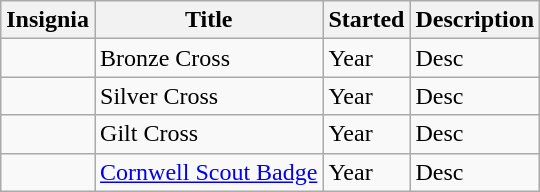<table class="wikitable sortable" border="1">
<tr>
<th scope="col" class="unsortable">Insignia</th>
<th scope="col">Title</th>
<th scope="col">Started</th>
<th scope="col">Description</th>
</tr>
<tr>
<td></td>
<td>Bronze Cross</td>
<td>Year</td>
<td>Desc</td>
</tr>
<tr>
<td></td>
<td>Silver Cross</td>
<td>Year</td>
<td>Desc</td>
</tr>
<tr>
<td></td>
<td>Gilt Cross</td>
<td>Year</td>
<td>Desc</td>
</tr>
<tr>
<td></td>
<td><a href='#'>Cornwell Scout Badge</a></td>
<td>Year</td>
<td>Desc</td>
</tr>
</table>
